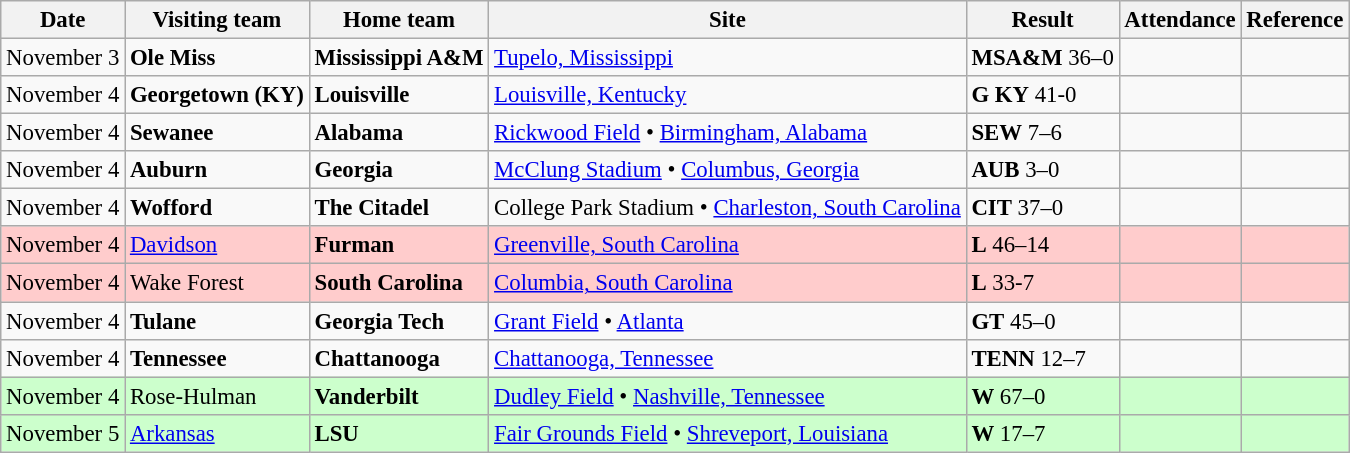<table class="wikitable" style="font-size:95%;">
<tr>
<th>Date</th>
<th>Visiting team</th>
<th>Home team</th>
<th>Site</th>
<th>Result</th>
<th>Attendance</th>
<th class="unsortable">Reference</th>
</tr>
<tr bgcolor=>
<td>November 3</td>
<td><strong>Ole Miss</strong></td>
<td><strong>Mississippi A&M</strong></td>
<td><a href='#'>Tupelo, Mississippi</a></td>
<td><strong>MSA&M</strong> 36–0</td>
<td></td>
<td></td>
</tr>
<tr bgcolor=>
<td>November 4</td>
<td><strong>Georgetown (KY)</strong></td>
<td><strong>Louisville</strong></td>
<td><a href='#'>Louisville, Kentucky</a></td>
<td><strong>G KY</strong> 41-0</td>
<td></td>
<td></td>
</tr>
<tr bgcolor=>
<td>November 4</td>
<td><strong>Sewanee</strong></td>
<td><strong>Alabama</strong></td>
<td><a href='#'>Rickwood Field</a> • <a href='#'>Birmingham, Alabama</a></td>
<td><strong>SEW</strong> 7–6</td>
<td></td>
<td></td>
</tr>
<tr bgcolor=>
<td>November 4</td>
<td><strong>Auburn</strong></td>
<td><strong>Georgia</strong></td>
<td><a href='#'>McClung Stadium</a> • <a href='#'>Columbus, Georgia</a></td>
<td><strong>AUB</strong> 3–0</td>
<td></td>
<td></td>
</tr>
<tr bgcolor=>
<td>November 4</td>
<td><strong>Wofford</strong></td>
<td><strong>The Citadel</strong></td>
<td>College Park Stadium • <a href='#'>Charleston, South Carolina</a></td>
<td><strong>CIT</strong> 37–0</td>
<td></td>
<td></td>
</tr>
<tr bgcolor=ffcccc>
<td>November 4</td>
<td><a href='#'>Davidson</a></td>
<td><strong>Furman</strong></td>
<td><a href='#'>Greenville, South Carolina</a></td>
<td><strong>L</strong> 46–14</td>
<td></td>
<td></td>
</tr>
<tr bgcolor=ffcccc>
<td>November 4</td>
<td>Wake Forest</td>
<td><strong>South Carolina</strong></td>
<td><a href='#'>Columbia, South Carolina</a></td>
<td><strong>L</strong> 33-7</td>
<td></td>
<td></td>
</tr>
<tr bgcolor=>
<td>November 4</td>
<td><strong>Tulane</strong></td>
<td><strong>Georgia Tech</strong></td>
<td><a href='#'>Grant Field</a> • <a href='#'>Atlanta</a></td>
<td><strong>GT</strong> 45–0</td>
<td></td>
<td></td>
</tr>
<tr bgcolor=>
<td>November 4</td>
<td><strong>Tennessee</strong></td>
<td><strong>Chattanooga</strong></td>
<td><a href='#'>Chattanooga, Tennessee</a></td>
<td><strong>TENN</strong> 12–7</td>
<td></td>
<td></td>
</tr>
<tr bgcolor=ccffcc>
<td>November 4</td>
<td>Rose-Hulman</td>
<td><strong>Vanderbilt</strong></td>
<td><a href='#'>Dudley Field</a> • <a href='#'>Nashville, Tennessee</a></td>
<td><strong>W</strong> 67–0</td>
<td></td>
<td></td>
</tr>
<tr bgcolor=ccffcc>
<td>November 5</td>
<td><a href='#'>Arkansas</a></td>
<td><strong>LSU</strong></td>
<td><a href='#'>Fair Grounds Field</a> • <a href='#'>Shreveport, Louisiana</a></td>
<td><strong>W</strong> 17–7</td>
<td></td>
<td></td>
</tr>
</table>
